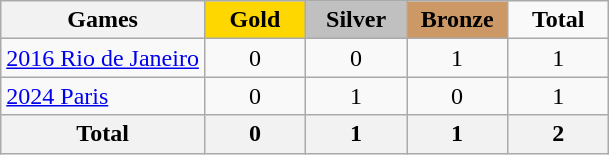<table class="wikitable">
<tr align=center>
<th>Games</th>
<td width=60 bgcolor=gold><strong>Gold</strong></td>
<td width=60 bgcolor=silver><strong>Silver</strong></td>
<td width=60 bgcolor=cc9966><strong>Bronze</strong></td>
<td width=60><strong>Total</strong></td>
</tr>
<tr align=center>
<td align=left><a href='#'>2016 Rio de Janeiro</a></td>
<td>0</td>
<td>0</td>
<td>1</td>
<td>1</td>
</tr>
<tr align=center>
<td align=left><a href='#'>2024 Paris</a></td>
<td>0</td>
<td>1</td>
<td>0</td>
<td>1</td>
</tr>
<tr align=center>
<th>Total</th>
<th>0</th>
<th>1</th>
<th>1</th>
<th>2</th>
</tr>
</table>
